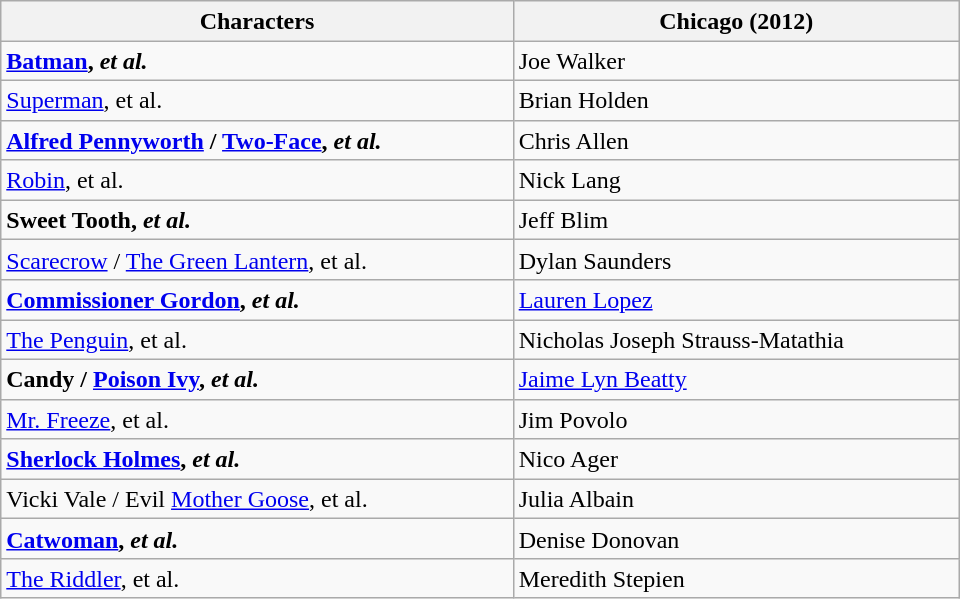<table class="wikitable" style="width:40em; font-size:100%; line-height:1.2">
<tr>
<th>Characters</th>
<th>Chicago (2012)</th>
</tr>
<tr>
<td><strong><a href='#'>Batman</a>, <em>et al.<strong><em></td>
<td>Joe Walker</td>
</tr>
<tr>
<td></strong><a href='#'>Superman</a>, </em>et al.</em></strong></td>
<td>Brian Holden</td>
</tr>
<tr>
<td><strong><a href='#'>Alfred Pennyworth</a> / <a href='#'>Two-Face</a>, <em>et al.<strong><em></td>
<td>Chris Allen</td>
</tr>
<tr>
<td></strong><a href='#'>Robin</a>, </em>et al.</em></strong></td>
<td>Nick Lang</td>
</tr>
<tr>
<td><strong>Sweet Tooth, <em>et al.<strong><em></td>
<td>Jeff Blim</td>
</tr>
<tr>
<td></strong><a href='#'>Scarecrow</a> / <a href='#'>The Green Lantern</a>, </em>et al.</em></strong></td>
<td>Dylan Saunders</td>
</tr>
<tr>
<td><strong><a href='#'>Commissioner Gordon</a>, <em>et al.<strong><em></td>
<td><a href='#'>Lauren Lopez</a></td>
</tr>
<tr>
<td></strong><a href='#'>The Penguin</a>, </em>et al.</em></strong></td>
<td>Nicholas Joseph Strauss-Matathia</td>
</tr>
<tr>
<td><strong>Candy / <a href='#'>Poison Ivy</a>, <em>et al.<strong><em></td>
<td><a href='#'>Jaime Lyn Beatty</a></td>
</tr>
<tr>
<td></strong><a href='#'>Mr. Freeze</a>, </em>et al.</em></strong></td>
<td>Jim Povolo</td>
</tr>
<tr>
<td><strong><a href='#'>Sherlock Holmes</a>, <em>et al.<strong><em></td>
<td>Nico Ager</td>
</tr>
<tr>
<td></strong>Vicki Vale / Evil <a href='#'>Mother Goose</a>, </em>et al.</em></strong></td>
<td>Julia Albain</td>
</tr>
<tr>
<td><strong><a href='#'>Catwoman</a>, <em>et al.<strong><em></td>
<td>Denise Donovan</td>
</tr>
<tr>
<td></strong><a href='#'>The Riddler</a>, </em>et al.</em></strong></td>
<td>Meredith Stepien</td>
</tr>
</table>
